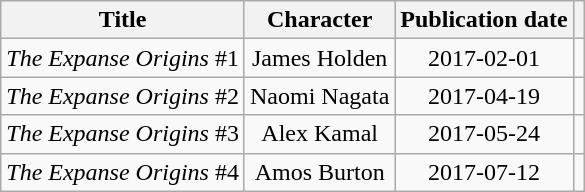<table class="wikitable sortable plainrowheaders" style="text-align: center;">
<tr>
<th scope="col">Title</th>
<th scope="col">Character</th>
<th scope="col">Publication date</th>
<th scope="col"></th>
</tr>
<tr>
<td style="text-align:left;"><em>The Expanse Origins</em> #1</td>
<td>James Holden</td>
<td>2017-02-01</td>
<td></td>
</tr>
<tr>
<td style="text-align:left;"><em>The Expanse Origins</em> #2</td>
<td>Naomi Nagata</td>
<td>2017-04-19</td>
<td></td>
</tr>
<tr>
<td style="text-align:left;"><em>The Expanse Origins</em> #3</td>
<td>Alex Kamal</td>
<td>2017-05-24</td>
<td></td>
</tr>
<tr>
<td style="text-align:left;"><em>The Expanse Origins</em> #4</td>
<td>Amos Burton</td>
<td>2017-07-12</td>
<td></td>
</tr>
</table>
